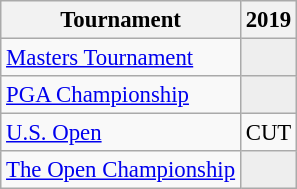<table class="wikitable" style="font-size:95%;text-align:center;">
<tr>
<th>Tournament</th>
<th>2019</th>
</tr>
<tr>
<td align=left><a href='#'>Masters Tournament</a></td>
<td style="background:#eeeeee;"></td>
</tr>
<tr>
<td align=left><a href='#'>PGA Championship</a></td>
<td style="background:#eeeeee;"></td>
</tr>
<tr>
<td align=left><a href='#'>U.S. Open</a></td>
<td>CUT</td>
</tr>
<tr>
<td align=left><a href='#'>The Open Championship</a></td>
<td style="background:#eeeeee;"></td>
</tr>
</table>
